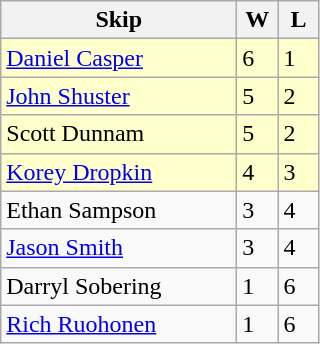<table class="wikitable">
<tr>
<th width="150">Skip</th>
<th width="20">W</th>
<th width="20">L</th>
</tr>
<tr bgcolor=#ffffcc>
<td><a href='#'>Daniel Casper</a></td>
<td>6</td>
<td>1</td>
</tr>
<tr bgcolor=#ffffcc>
<td><a href='#'>John Shuster</a></td>
<td>5</td>
<td>2</td>
</tr>
<tr bgcolor=#ffffcc>
<td>Scott Dunnam</td>
<td>5</td>
<td>2</td>
</tr>
<tr bgcolor=#ffffcc>
<td><a href='#'>Korey Dropkin</a></td>
<td>4</td>
<td>3</td>
</tr>
<tr>
<td>Ethan Sampson</td>
<td>3</td>
<td>4</td>
</tr>
<tr>
<td><a href='#'>Jason Smith</a></td>
<td>3</td>
<td>4</td>
</tr>
<tr>
<td>Darryl Sobering</td>
<td>1</td>
<td>6</td>
</tr>
<tr>
<td><a href='#'>Rich Ruohonen</a></td>
<td>1</td>
<td>6</td>
</tr>
</table>
